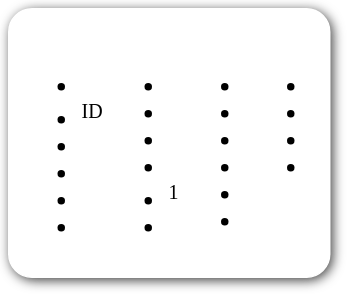<table style=" border-radius:1em; box-shadow: 0.1em 0.1em 0.5em rgba(0,0,0,0.75); background-color: white; border: 1px solid white; padding: 5px;">
<tr style="vertical-align:top;">
<td><br><ul><li></li><li><sup>ID</sup></li><li></li><li></li><li></li><li></li></ul></td>
<td valign="top"><br><ul><li></li><li></li><li></li><li></li><li><sup>1</sup></li><li></li></ul></td>
<td valign="top"><br><ul><li></li><li></li><li></li><li></li><li></li><li></li></ul></td>
<td valign="top"><br><ul><li></li><li></li><li></li><li></li></ul></td>
<td></td>
</tr>
</table>
